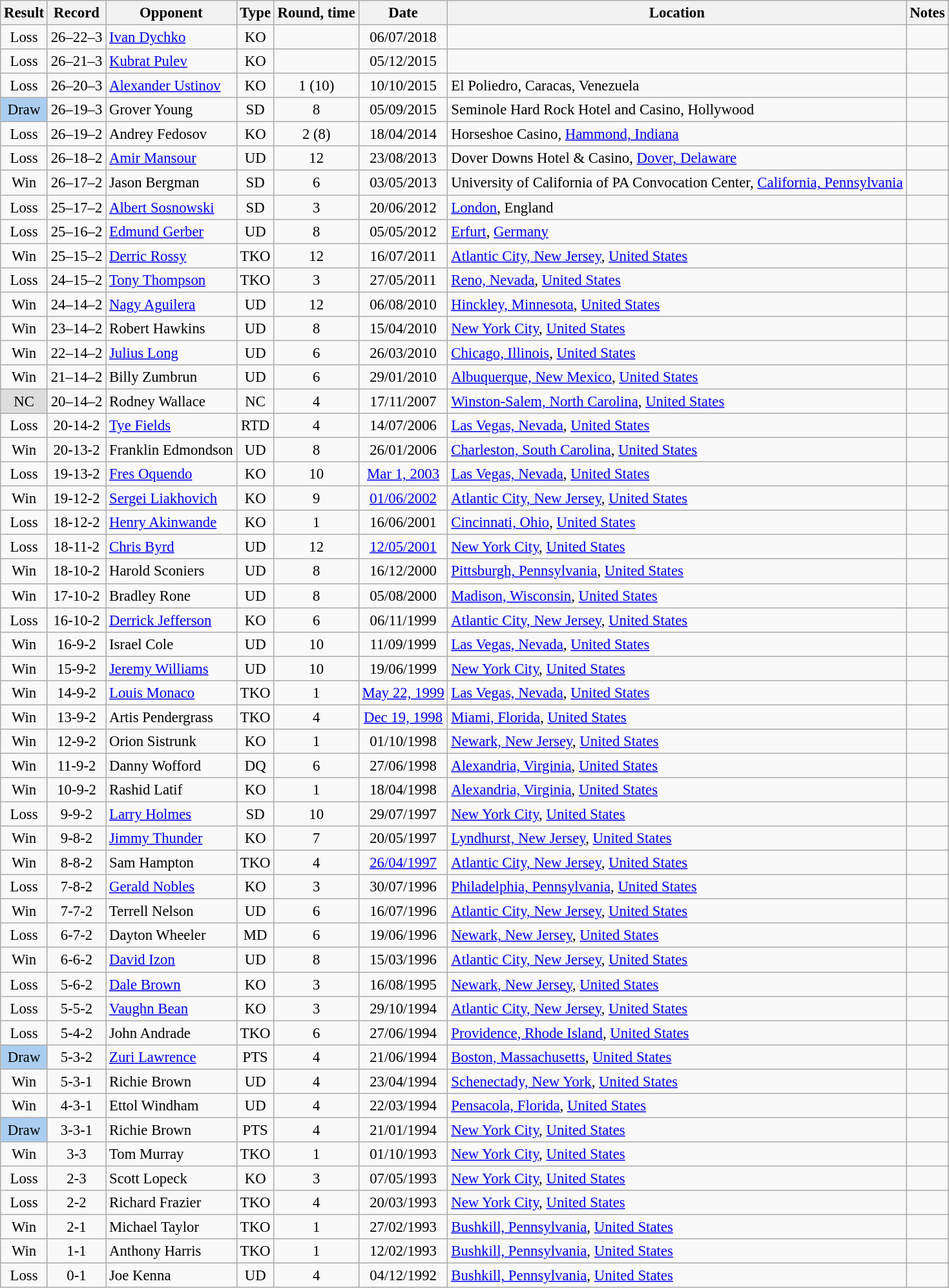<table class="wikitable" style="text-align:center; font-size:95%">
<tr>
<th>Result</th>
<th>Record</th>
<th>Opponent</th>
<th>Type</th>
<th>Round, time</th>
<th>Date</th>
<th>Location</th>
<th>Notes</th>
</tr>
<tr>
<td>Loss</td>
<td>26–22–3 </td>
<td align=left> <a href='#'>Ivan Dychko</a></td>
<td>KO</td>
<td></td>
<td>06/07/2018</td>
<td align=left></td>
<td align=left></td>
</tr>
<tr>
<td>Loss</td>
<td>26–21–3 </td>
<td align=left> <a href='#'>Kubrat Pulev</a></td>
<td>KO</td>
<td></td>
<td>05/12/2015</td>
<td align=left></td>
<td align=left></td>
</tr>
<tr>
<td>Loss</td>
<td>26–20–3 </td>
<td align=left> <a href='#'>Alexander Ustinov</a></td>
<td>KO</td>
<td>1 (10)</td>
<td>10/10/2015</td>
<td align=left> El Poliedro, Caracas, Venezuela</td>
<td align=left></td>
</tr>
<tr>
<td style="background:#abcdef;">Draw</td>
<td>26–19–3 </td>
<td align=left> Grover Young</td>
<td>SD</td>
<td>8</td>
<td>05/09/2015</td>
<td align=left> Seminole Hard Rock Hotel and Casino, Hollywood</td>
<td align=left></td>
</tr>
<tr>
<td>Loss</td>
<td>26–19–2 </td>
<td align=left> Andrey Fedosov</td>
<td>KO</td>
<td>2 (8)</td>
<td>18/04/2014</td>
<td align=left> Horseshoe Casino, <a href='#'>Hammond, Indiana</a></td>
<td align=left></td>
</tr>
<tr>
<td>Loss</td>
<td>26–18–2 </td>
<td align=left> <a href='#'>Amir Mansour</a></td>
<td>UD</td>
<td>12</td>
<td>23/08/2013</td>
<td align=left> Dover Downs Hotel & Casino, <a href='#'>Dover, Delaware</a></td>
<td align=left></td>
</tr>
<tr>
<td>Win</td>
<td>26–17–2 </td>
<td align=left> Jason Bergman</td>
<td>SD</td>
<td>6</td>
<td>03/05/2013</td>
<td align=left> University of California of PA Convocation Center, <a href='#'>California, Pennsylvania</a></td>
<td align=left></td>
</tr>
<tr>
<td>Loss</td>
<td>25–17–2 </td>
<td align=left> <a href='#'>Albert Sosnowski</a></td>
<td>SD</td>
<td>3</td>
<td>20/06/2012</td>
<td align=left> <a href='#'>London</a>, England</td>
<td align=left></td>
</tr>
<tr>
<td>Loss</td>
<td>25–16–2 </td>
<td align=left> <a href='#'>Edmund Gerber</a></td>
<td>UD</td>
<td>8</td>
<td>05/05/2012</td>
<td align=left> <a href='#'>Erfurt</a>, <a href='#'>Germany</a></td>
<td align=left></td>
</tr>
<tr>
<td>Win</td>
<td>25–15–2 </td>
<td align=left> <a href='#'>Derric Rossy</a></td>
<td>TKO</td>
<td>12</td>
<td>16/07/2011</td>
<td align=left> <a href='#'>Atlantic City, New Jersey</a>, <a href='#'>United States</a></td>
<td align=left></td>
</tr>
<tr>
<td>Loss</td>
<td>24–15–2 </td>
<td align=left> <a href='#'>Tony Thompson</a></td>
<td>TKO</td>
<td>3</td>
<td>27/05/2011</td>
<td align=left> <a href='#'>Reno, Nevada</a>, <a href='#'>United States</a></td>
<td align=left></td>
</tr>
<tr>
<td>Win</td>
<td>24–14–2 </td>
<td align=left> <a href='#'>Nagy Aguilera</a></td>
<td>UD</td>
<td>12</td>
<td>06/08/2010</td>
<td align=left> <a href='#'>Hinckley, Minnesota</a>, <a href='#'>United States</a></td>
<td align=left></td>
</tr>
<tr>
<td>Win</td>
<td>23–14–2 </td>
<td align=left> Robert Hawkins</td>
<td>UD</td>
<td>8</td>
<td>15/04/2010</td>
<td align=left> <a href='#'>New York City</a>, <a href='#'>United States</a></td>
<td align=left></td>
</tr>
<tr>
<td>Win</td>
<td>22–14–2 </td>
<td align=left> <a href='#'>Julius Long</a></td>
<td>UD</td>
<td>6</td>
<td>26/03/2010</td>
<td align=left> <a href='#'>Chicago, Illinois</a>, <a href='#'>United States</a></td>
<td align=left></td>
</tr>
<tr>
<td>Win</td>
<td>21–14–2 </td>
<td align=left> Billy Zumbrun</td>
<td>UD</td>
<td>6</td>
<td>29/01/2010</td>
<td align=left> <a href='#'>Albuquerque, New Mexico</a>, <a href='#'>United States</a></td>
<td align=left></td>
</tr>
<tr>
<td style="background:#ddd;">NC</td>
<td>20–14–2 </td>
<td align=left> Rodney Wallace</td>
<td>NC</td>
<td>4</td>
<td>17/11/2007</td>
<td align=left> <a href='#'>Winston-Salem, North Carolina</a>, <a href='#'>United States</a></td>
<td align=left></td>
</tr>
<tr>
<td>Loss</td>
<td>20-14-2</td>
<td align=left> <a href='#'>Tye Fields</a></td>
<td>RTD</td>
<td>4</td>
<td>14/07/2006</td>
<td align=left> <a href='#'>Las Vegas, Nevada</a>, <a href='#'>United States</a></td>
<td align=left></td>
</tr>
<tr>
<td>Win</td>
<td>20-13-2</td>
<td align=left> Franklin Edmondson</td>
<td>UD</td>
<td>8</td>
<td>26/01/2006</td>
<td align=left> <a href='#'>Charleston, South Carolina</a>, <a href='#'>United States</a></td>
<td align=left></td>
</tr>
<tr>
<td>Loss</td>
<td>19-13-2</td>
<td align=left> <a href='#'>Fres Oquendo</a></td>
<td>KO</td>
<td>10</td>
<td><a href='#'>Mar 1, 2003</a></td>
<td align=left> <a href='#'>Las Vegas, Nevada</a>, <a href='#'>United States</a></td>
<td align=left></td>
</tr>
<tr>
<td>Win</td>
<td>19-12-2</td>
<td align=left> <a href='#'>Sergei Liakhovich</a></td>
<td>KO</td>
<td>9</td>
<td><a href='#'>01/06/2002</a></td>
<td align=left> <a href='#'>Atlantic City, New Jersey</a>, <a href='#'>United States</a></td>
<td align=left></td>
</tr>
<tr>
<td>Loss</td>
<td>18-12-2</td>
<td align=left> <a href='#'>Henry Akinwande</a></td>
<td>KO</td>
<td>1</td>
<td>16/06/2001</td>
<td align=left> <a href='#'>Cincinnati, Ohio</a>, <a href='#'>United States</a></td>
<td align=left></td>
</tr>
<tr>
<td>Loss</td>
<td>18-11-2</td>
<td align=left> <a href='#'>Chris Byrd</a></td>
<td>UD</td>
<td>12</td>
<td><a href='#'>12/05/2001</a></td>
<td align=left> <a href='#'>New York City</a>, <a href='#'>United States</a></td>
<td align=left></td>
</tr>
<tr>
<td>Win</td>
<td>18-10-2</td>
<td align=left> Harold Sconiers</td>
<td>UD</td>
<td>8</td>
<td>16/12/2000</td>
<td align=left> <a href='#'>Pittsburgh, Pennsylvania</a>, <a href='#'>United States</a></td>
<td align=left></td>
</tr>
<tr>
<td>Win</td>
<td>17-10-2</td>
<td align=left> Bradley Rone</td>
<td>UD</td>
<td>8</td>
<td>05/08/2000</td>
<td align=left> <a href='#'>Madison, Wisconsin</a>, <a href='#'>United States</a></td>
<td align=left></td>
</tr>
<tr>
<td>Loss</td>
<td>16-10-2</td>
<td align=left> <a href='#'>Derrick Jefferson</a></td>
<td>KO</td>
<td>6</td>
<td>06/11/1999</td>
<td align=left> <a href='#'>Atlantic City, New Jersey</a>, <a href='#'>United States</a></td>
<td align=left></td>
</tr>
<tr>
<td>Win</td>
<td>16-9-2</td>
<td align=left> Israel Cole</td>
<td>UD</td>
<td>10</td>
<td>11/09/1999</td>
<td align=left> <a href='#'>Las Vegas, Nevada</a>, <a href='#'>United States</a></td>
<td align=left></td>
</tr>
<tr>
<td>Win</td>
<td>15-9-2</td>
<td align=left> <a href='#'>Jeremy Williams</a></td>
<td>UD</td>
<td>10</td>
<td>19/06/1999</td>
<td align=left> <a href='#'>New York City</a>, <a href='#'>United States</a></td>
<td align=left></td>
</tr>
<tr>
<td>Win</td>
<td>14-9-2</td>
<td align=left> <a href='#'>Louis Monaco</a></td>
<td>TKO</td>
<td>1</td>
<td><a href='#'>May 22, 1999</a></td>
<td align=left> <a href='#'>Las Vegas, Nevada</a>, <a href='#'>United States</a></td>
<td align=left></td>
</tr>
<tr>
<td>Win</td>
<td>13-9-2</td>
<td align=left> Artis Pendergrass</td>
<td>TKO</td>
<td>4</td>
<td><a href='#'>Dec 19, 1998</a></td>
<td align=left> <a href='#'>Miami, Florida</a>, <a href='#'>United States</a></td>
<td align=left></td>
</tr>
<tr>
<td>Win</td>
<td>12-9-2</td>
<td align=left> Orion Sistrunk</td>
<td>KO</td>
<td>1</td>
<td>01/10/1998</td>
<td align=left> <a href='#'>Newark, New Jersey</a>, <a href='#'>United States</a></td>
<td align=left></td>
</tr>
<tr>
<td>Win</td>
<td>11-9-2</td>
<td align=left> Danny Wofford</td>
<td>DQ</td>
<td>6</td>
<td>27/06/1998</td>
<td align=left> <a href='#'>Alexandria, Virginia</a>, <a href='#'>United States</a></td>
<td align=left></td>
</tr>
<tr>
<td>Win</td>
<td>10-9-2</td>
<td align=left> Rashid Latif</td>
<td>KO</td>
<td>1</td>
<td>18/04/1998</td>
<td align=left> <a href='#'>Alexandria, Virginia</a>, <a href='#'>United States</a></td>
<td align=left></td>
</tr>
<tr>
<td>Loss</td>
<td>9-9-2</td>
<td align=left> <a href='#'>Larry Holmes</a></td>
<td>SD</td>
<td>10</td>
<td>29/07/1997</td>
<td align=left> <a href='#'>New York City</a>, <a href='#'>United States</a></td>
<td align=left></td>
</tr>
<tr>
<td>Win</td>
<td>9-8-2</td>
<td align=left> <a href='#'>Jimmy Thunder</a></td>
<td>KO</td>
<td>7</td>
<td>20/05/1997</td>
<td align=left> <a href='#'>Lyndhurst, New Jersey</a>, <a href='#'>United States</a></td>
<td align=left></td>
</tr>
<tr>
<td>Win</td>
<td>8-8-2</td>
<td align=left> Sam Hampton</td>
<td>TKO</td>
<td>4</td>
<td><a href='#'>26/04/1997</a></td>
<td align=left> <a href='#'>Atlantic City, New Jersey</a>, <a href='#'>United States</a></td>
<td align=left></td>
</tr>
<tr>
<td>Loss</td>
<td>7-8-2</td>
<td align=left> <a href='#'>Gerald Nobles</a></td>
<td>KO</td>
<td>3</td>
<td>30/07/1996</td>
<td align=left> <a href='#'>Philadelphia, Pennsylvania</a>, <a href='#'>United States</a></td>
<td align=left></td>
</tr>
<tr>
<td>Win</td>
<td>7-7-2</td>
<td align=left> Terrell Nelson</td>
<td>UD</td>
<td>6</td>
<td>16/07/1996</td>
<td align=left> <a href='#'>Atlantic City, New Jersey</a>, <a href='#'>United States</a></td>
<td align=left></td>
</tr>
<tr>
<td>Loss</td>
<td>6-7-2</td>
<td align=left> Dayton Wheeler</td>
<td>MD</td>
<td>6</td>
<td>19/06/1996</td>
<td align=left> <a href='#'>Newark, New Jersey</a>, <a href='#'>United States</a></td>
<td align=left></td>
</tr>
<tr>
<td>Win</td>
<td>6-6-2</td>
<td align=left> <a href='#'>David Izon</a></td>
<td>UD</td>
<td>8</td>
<td>15/03/1996</td>
<td align=left> <a href='#'>Atlantic City, New Jersey</a>, <a href='#'>United States</a></td>
<td align=left></td>
</tr>
<tr>
<td>Loss</td>
<td>5-6-2</td>
<td align=left> <a href='#'>Dale Brown</a></td>
<td>KO</td>
<td>3</td>
<td>16/08/1995</td>
<td align=left> <a href='#'>Newark, New Jersey</a>, <a href='#'>United States</a></td>
<td align=left></td>
</tr>
<tr>
<td>Loss</td>
<td>5-5-2</td>
<td align=left> <a href='#'>Vaughn Bean</a></td>
<td>KO</td>
<td>3</td>
<td>29/10/1994</td>
<td align=left> <a href='#'>Atlantic City, New Jersey</a>, <a href='#'>United States</a></td>
<td align=left></td>
</tr>
<tr>
<td>Loss</td>
<td>5-4-2</td>
<td align=left> John Andrade</td>
<td>TKO</td>
<td>6</td>
<td>27/06/1994</td>
<td align=left> <a href='#'>Providence, Rhode Island</a>, <a href='#'>United States</a></td>
<td align=left></td>
</tr>
<tr>
<td style="background:#abcdef;">Draw</td>
<td>5-3-2</td>
<td align=left> <a href='#'>Zuri Lawrence</a></td>
<td>PTS</td>
<td>4</td>
<td>21/06/1994</td>
<td align=left> <a href='#'>Boston, Massachusetts</a>, <a href='#'>United States</a></td>
<td align=left></td>
</tr>
<tr>
<td>Win</td>
<td>5-3-1</td>
<td align=left> Richie Brown</td>
<td>UD</td>
<td>4</td>
<td>23/04/1994</td>
<td align=left> <a href='#'>Schenectady, New York</a>, <a href='#'>United States</a></td>
<td align=left></td>
</tr>
<tr>
<td>Win</td>
<td>4-3-1</td>
<td align=left> Ettol Windham</td>
<td>UD</td>
<td>4</td>
<td>22/03/1994</td>
<td align=left> <a href='#'>Pensacola, Florida</a>, <a href='#'>United States</a></td>
<td align=left></td>
</tr>
<tr>
<td style="background:#abcdef;">Draw</td>
<td>3-3-1</td>
<td align=left> Richie Brown</td>
<td>PTS</td>
<td>4</td>
<td>21/01/1994</td>
<td align=left> <a href='#'>New York City</a>, <a href='#'>United States</a></td>
<td align=left></td>
</tr>
<tr>
<td>Win</td>
<td>3-3</td>
<td align=left> Tom Murray</td>
<td>TKO</td>
<td>1</td>
<td>01/10/1993</td>
<td align=left> <a href='#'>New York City</a>, <a href='#'>United States</a></td>
<td align=left></td>
</tr>
<tr>
<td>Loss</td>
<td>2-3</td>
<td align=left> Scott Lopeck</td>
<td>KO</td>
<td>3</td>
<td>07/05/1993</td>
<td align=left> <a href='#'>New York City</a>, <a href='#'>United States</a></td>
<td align=left></td>
</tr>
<tr>
<td>Loss</td>
<td>2-2</td>
<td align=left> Richard Frazier</td>
<td>TKO</td>
<td>4</td>
<td>20/03/1993</td>
<td align=left> <a href='#'>New York City</a>, <a href='#'>United States</a></td>
<td align=left></td>
</tr>
<tr>
<td>Win</td>
<td>2-1</td>
<td align=left> Michael Taylor</td>
<td>TKO</td>
<td>1</td>
<td>27/02/1993</td>
<td align=left> <a href='#'>Bushkill, Pennsylvania</a>, <a href='#'>United States</a></td>
<td align=left></td>
</tr>
<tr>
<td>Win</td>
<td>1-1</td>
<td align=left> Anthony Harris</td>
<td>TKO</td>
<td>1</td>
<td>12/02/1993</td>
<td align=left> <a href='#'>Bushkill, Pennsylvania</a>, <a href='#'>United States</a></td>
<td align=left></td>
</tr>
<tr>
<td>Loss</td>
<td>0-1</td>
<td align=left> Joe Kenna</td>
<td>UD</td>
<td>4</td>
<td>04/12/1992</td>
<td align=left> <a href='#'>Bushkill, Pennsylvania</a>, <a href='#'>United States</a></td>
<td align=left></td>
</tr>
</table>
